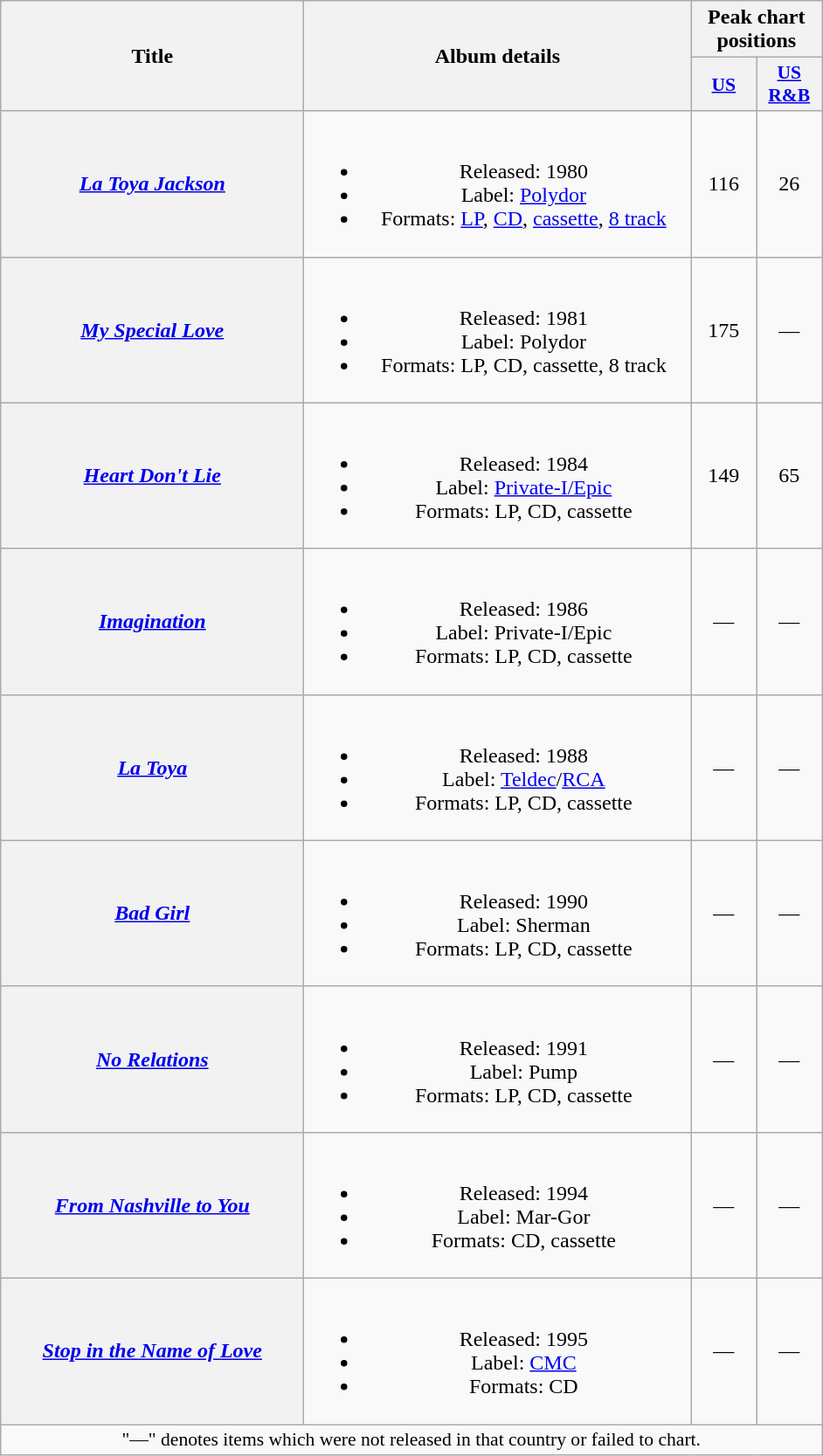<table class="wikitable plainrowheaders" style="text-align:center;">
<tr>
<th scope="col" rowspan="2" style="width:14em;">Title</th>
<th scope="col" rowspan="2" style="width:18em;">Album details</th>
<th scope="col" colspan="2">Peak chart positions</th>
</tr>
<tr>
<th scope="col" style="width:3em;font-size:90%;"><a href='#'>US</a><br></th>
<th scope="col" style="width:3em;font-size:90%;"><a href='#'>US R&B</a><br></th>
</tr>
<tr>
<th scope="row"><em><a href='#'>La Toya Jackson</a></em></th>
<td><br><ul><li>Released: 1980</li><li>Label: <a href='#'>Polydor</a></li><li>Formats: <a href='#'>LP</a>, <a href='#'>CD</a>, <a href='#'>cassette</a>, <a href='#'>8 track</a></li></ul></td>
<td>116</td>
<td>26</td>
</tr>
<tr>
<th scope="row"><em><a href='#'>My Special Love</a></em></th>
<td><br><ul><li>Released: 1981</li><li>Label: Polydor</li><li>Formats: LP, CD, cassette, 8 track</li></ul></td>
<td>175</td>
<td>—</td>
</tr>
<tr>
<th scope="row"><em><a href='#'>Heart Don't Lie</a></em></th>
<td><br><ul><li>Released: 1984</li><li>Label: <a href='#'>Private-I/Epic</a></li><li>Formats: LP, CD, cassette</li></ul></td>
<td>149</td>
<td>65</td>
</tr>
<tr>
<th scope="row"><em><a href='#'>Imagination</a></em></th>
<td><br><ul><li>Released: 1986</li><li>Label: Private-I/Epic</li><li>Formats: LP, CD, cassette</li></ul></td>
<td>—</td>
<td>—</td>
</tr>
<tr>
<th scope="row"><em><a href='#'>La Toya</a></em></th>
<td><br><ul><li>Released: 1988</li><li>Label: <a href='#'>Teldec</a>/<a href='#'>RCA</a></li><li>Formats: LP, CD, cassette</li></ul></td>
<td>—</td>
<td>—</td>
</tr>
<tr>
<th scope="row"><em><a href='#'>Bad Girl</a></em></th>
<td><br><ul><li>Released: 1990</li><li>Label: Sherman</li><li>Formats: LP, CD, cassette</li></ul></td>
<td>—</td>
<td>—</td>
</tr>
<tr>
<th scope="row"><em><a href='#'>No Relations</a></em></th>
<td><br><ul><li>Released: 1991</li><li>Label: Pump</li><li>Formats: LP, CD, cassette</li></ul></td>
<td>—</td>
<td>—</td>
</tr>
<tr>
<th scope="row"><em><a href='#'>From Nashville to You</a></em></th>
<td><br><ul><li>Released: 1994</li><li>Label: Mar-Gor</li><li>Formats: CD, cassette</li></ul></td>
<td>—</td>
<td>—</td>
</tr>
<tr>
<th scope="row"><em><a href='#'>Stop in the Name of Love</a></em></th>
<td><br><ul><li>Released: 1995</li><li>Label: <a href='#'>CMC</a></li><li>Formats: CD</li></ul></td>
<td>—</td>
<td>—</td>
</tr>
<tr>
<td colspan="14" style="font-size:90%">"—" denotes items which were not released in that country or failed to chart.</td>
</tr>
</table>
